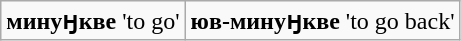<table class="wikitable">
<tr>
<td><strong>минуӈкве</strong> 'to go'</td>
<td><strong>юв-минуӈкве</strong> 'to go back'</td>
</tr>
</table>
